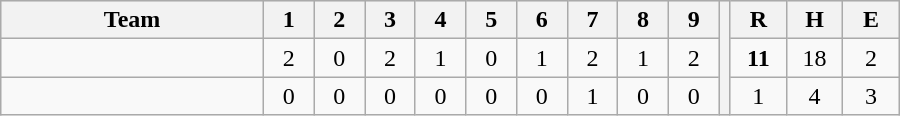<table border=1 cellspacing=0 width=600 style="margin-left:3em;" class="wikitable">
<tr style="text-align:center; background-color:#e6e6e6;">
<th align=left width=28%>Team</th>
<th width=5.4%>1</th>
<th width=5.4%>2</th>
<th width=5.4%>3</th>
<th width=5.4%>4</th>
<th width=5.4%>5</th>
<th width=5.4%>6</th>
<th width=5.4%>7</th>
<th width=5.4%>8</th>
<th width=5.4%>9</th>
<th rowspan="3" width=0.5%></th>
<th width=6%>R</th>
<th width=6%>H</th>
<th width=6%>E</th>
</tr>
<tr style="text-align:center;">
<td align=left></td>
<td>2</td>
<td>0</td>
<td>2</td>
<td>1</td>
<td>0</td>
<td>1</td>
<td>2</td>
<td>1</td>
<td>2</td>
<td><strong>11</strong></td>
<td>18</td>
<td>2</td>
</tr>
<tr style="text-align:center;">
<td align=left></td>
<td>0</td>
<td>0</td>
<td>0</td>
<td>0</td>
<td>0</td>
<td>0</td>
<td>1</td>
<td>0</td>
<td>0</td>
<td>1</td>
<td>4</td>
<td>3</td>
</tr>
</table>
